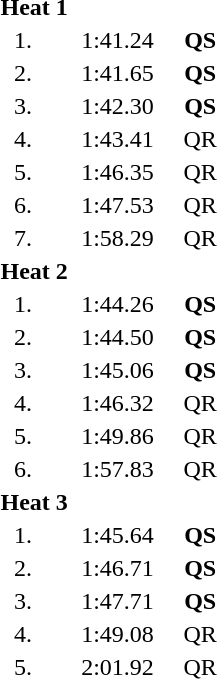<table style="text-align:center">
<tr>
<td colspan=4 align=left><strong>Heat 1</strong></td>
</tr>
<tr>
<td width=30>1.</td>
<td align=left></td>
<td width=80>1:41.24</td>
<td><strong>QS</strong></td>
</tr>
<tr>
<td>2.</td>
<td align=left></td>
<td>1:41.65</td>
<td><strong>QS</strong></td>
</tr>
<tr>
<td>3.</td>
<td align=left></td>
<td>1:42.30</td>
<td><strong>QS</strong></td>
</tr>
<tr>
<td>4.</td>
<td align=left></td>
<td>1:43.41</td>
<td>QR</td>
</tr>
<tr>
<td>5.</td>
<td align=left></td>
<td>1:46.35</td>
<td>QR</td>
</tr>
<tr>
<td>6.</td>
<td align=left></td>
<td>1:47.53</td>
<td>QR</td>
</tr>
<tr>
<td>7.</td>
<td align=left></td>
<td>1:58.29</td>
<td>QR</td>
</tr>
<tr>
<td colspan=4 align=left><strong>Heat 2</strong></td>
</tr>
<tr>
<td>1.</td>
<td align=left></td>
<td>1:44.26</td>
<td><strong>QS</strong></td>
</tr>
<tr>
<td>2.</td>
<td align=left></td>
<td>1:44.50</td>
<td><strong>QS</strong></td>
</tr>
<tr>
<td>3.</td>
<td align=left></td>
<td>1:45.06</td>
<td><strong>QS</strong></td>
</tr>
<tr>
<td>4.</td>
<td align=left></td>
<td>1:46.32</td>
<td>QR</td>
</tr>
<tr>
<td>5.</td>
<td align=left></td>
<td>1:49.86</td>
<td>QR</td>
</tr>
<tr>
<td>6.</td>
<td align=left></td>
<td>1:57.83</td>
<td>QR</td>
</tr>
<tr>
<td colspan=4 align=left><strong>Heat 3</strong></td>
</tr>
<tr>
<td>1.</td>
<td align=left></td>
<td>1:45.64</td>
<td><strong>QS</strong></td>
</tr>
<tr>
<td>2.</td>
<td align=left></td>
<td>1:46.71</td>
<td><strong>QS</strong></td>
</tr>
<tr>
<td>3.</td>
<td align=left></td>
<td>1:47.71</td>
<td><strong>QS</strong></td>
</tr>
<tr>
<td>4.</td>
<td align=left></td>
<td>1:49.08</td>
<td>QR</td>
</tr>
<tr>
<td>5.</td>
<td align=left></td>
<td>2:01.92</td>
<td>QR</td>
</tr>
</table>
